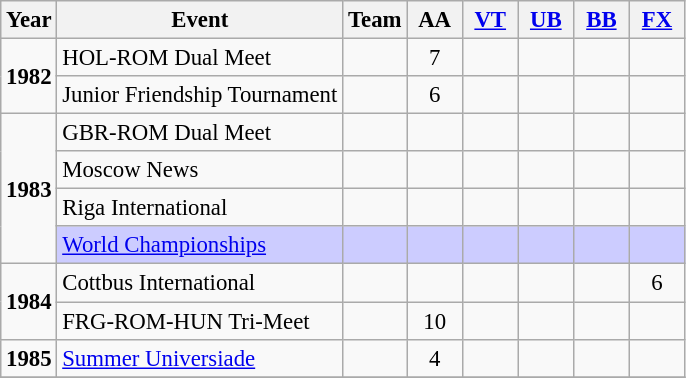<table class="wikitable" style="text-align:center; font-size:95%;">
<tr>
<th align=center>Year</th>
<th align=center>Event</th>
<th style="width:30px;">Team</th>
<th style="width:30px;">AA</th>
<th style="width:30px;"><a href='#'>VT</a></th>
<th style="width:30px;"><a href='#'>UB</a></th>
<th style="width:30px;"><a href='#'>BB</a></th>
<th style="width:30px;"><a href='#'>FX</a></th>
</tr>
<tr>
<td rowspan="2"><strong>1982</strong></td>
<td align=left>HOL-ROM Dual Meet</td>
<td></td>
<td>7</td>
<td></td>
<td></td>
<td></td>
<td></td>
</tr>
<tr>
<td align=left>Junior Friendship Tournament</td>
<td></td>
<td>6</td>
<td></td>
<td></td>
<td></td>
<td></td>
</tr>
<tr>
<td rowspan="4"><strong>1983</strong></td>
<td align=left>GBR-ROM Dual Meet</td>
<td></td>
<td></td>
<td></td>
<td></td>
<td></td>
<td></td>
</tr>
<tr>
<td align=left>Moscow News</td>
<td></td>
<td></td>
<td></td>
<td></td>
<td></td>
<td></td>
</tr>
<tr>
<td align=left>Riga International</td>
<td></td>
<td></td>
<td></td>
<td></td>
<td></td>
<td></td>
</tr>
<tr bgcolor=#CCCCFF>
<td align=left><a href='#'>World Championships</a></td>
<td></td>
<td></td>
<td></td>
<td></td>
<td></td>
<td></td>
</tr>
<tr>
<td rowspan="2"><strong>1984</strong></td>
<td align=left>Cottbus International</td>
<td></td>
<td></td>
<td></td>
<td></td>
<td></td>
<td>6</td>
</tr>
<tr>
<td align=left>FRG-ROM-HUN Tri-Meet</td>
<td></td>
<td>10</td>
<td></td>
<td></td>
<td></td>
<td></td>
</tr>
<tr>
<td rowspan="1"><strong>1985</strong></td>
<td align=left><a href='#'>Summer Universiade</a></td>
<td></td>
<td>4</td>
<td></td>
<td></td>
<td></td>
<td></td>
</tr>
<tr>
</tr>
</table>
